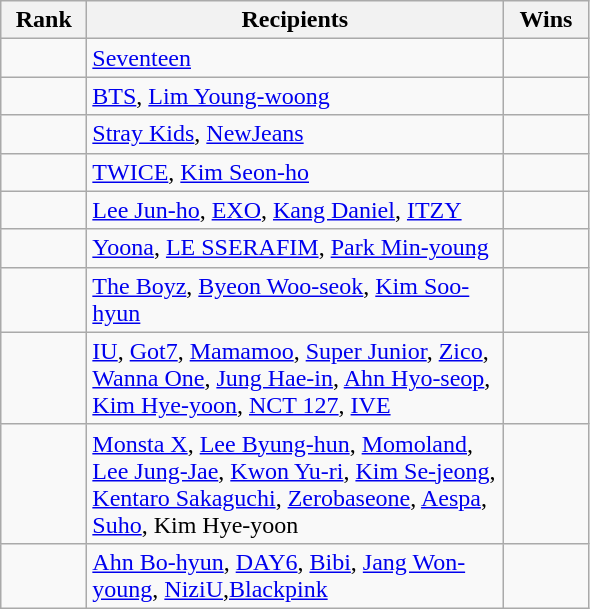<table class="wikitable sortable">
<tr align="center">
<th style="width:50px">Rank</th>
<th style="width:270px">Recipients</th>
<th style="width:50px">Wins</th>
</tr>
<tr>
<td></td>
<td><a href='#'>Seventeen</a></td>
<td></td>
</tr>
<tr>
<td></td>
<td><a href='#'>BTS</a>, <a href='#'>Lim Young-woong</a></td>
<td></td>
</tr>
<tr>
<td></td>
<td><a href='#'>Stray Kids</a>, <a href='#'>NewJeans</a></td>
<td></td>
</tr>
<tr>
<td></td>
<td><a href='#'>TWICE</a>, <a href='#'>Kim Seon-ho</a></td>
<td></td>
</tr>
<tr>
<td></td>
<td><a href='#'>Lee Jun-ho</a>, <a href='#'>EXO</a>, <a href='#'>Kang Daniel</a>, <a href='#'>ITZY</a></td>
<td></td>
</tr>
<tr>
<td></td>
<td><a href='#'>Yoona</a>, <a href='#'>LE SSERAFIM</a>, <a href='#'>Park Min-young</a></td>
<td></td>
</tr>
<tr>
<td></td>
<td><a href='#'>The Boyz</a>, <a href='#'>Byeon Woo-seok</a>, <a href='#'>Kim Soo-hyun</a></td>
<td></td>
</tr>
<tr>
<td></td>
<td><a href='#'>IU</a>, <a href='#'>Got7</a>, <a href='#'>Mamamoo</a>, <a href='#'>Super Junior</a>, <a href='#'>Zico</a>, <a href='#'>Wanna One</a>, <a href='#'>Jung Hae-in</a>,  <a href='#'>Ahn Hyo-seop</a>, <a href='#'>Kim Hye-yoon</a>, <a href='#'>NCT 127</a>, <a href='#'>IVE</a></td>
<td></td>
</tr>
<tr>
<td></td>
<td><a href='#'>Monsta X</a>, <a href='#'>Lee Byung-hun</a>, <a href='#'>Momoland</a>, <a href='#'>Lee Jung-Jae</a>, <a href='#'>Kwon Yu-ri</a>, <a href='#'>Kim Se-jeong</a>, <a href='#'>Kentaro Sakaguchi</a>, <a href='#'>Zerobaseone</a>, <a href='#'>Aespa</a>, <a href='#'>Suho</a>, Kim Hye-yoon</td>
<td></td>
</tr>
<tr>
<td></td>
<td><a href='#'>Ahn Bo-hyun</a>, <a href='#'>DAY6</a>, <a href='#'>Bibi</a>, <a href='#'>Jang Won-young</a>, <a href='#'>NiziU</a>,<a href='#'>Blackpink</a></td>
<td></td>
</tr>
</table>
